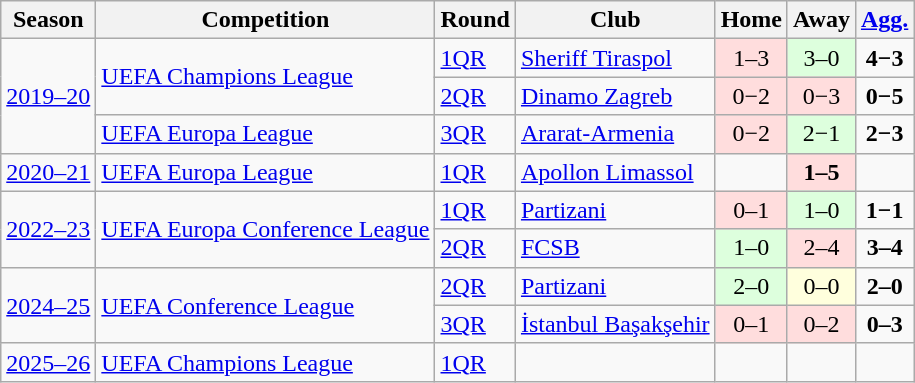<table class="wikitable">
<tr>
<th>Season</th>
<th>Competition</th>
<th>Round</th>
<th>Club</th>
<th>Home</th>
<th>Away</th>
<th><a href='#'>Agg.</a></th>
</tr>
<tr>
<td rowspan="3"><a href='#'>2019–20</a></td>
<td rowspan="2"><a href='#'>UEFA Champions League</a></td>
<td><a href='#'>1QR</a></td>
<td> <a href='#'>Sheriff Tiraspol</a></td>
<td bgcolor="#ffdddd" style="text-align:center;">1–3</td>
<td bgcolor="#ddffdd" style="text-align:center;">3–0</td>
<td style="text-align:center;"><strong>4−3</strong></td>
</tr>
<tr>
<td><a href='#'>2QR</a></td>
<td> <a href='#'>Dinamo Zagreb</a></td>
<td bgcolor="#ffdddd" style="text-align:center;">0−2</td>
<td bgcolor="#ffdddd" style="text-align:center;">0−3</td>
<td style="text-align:center;"><strong>0−5</strong></td>
</tr>
<tr>
<td><a href='#'>UEFA Europa League</a></td>
<td><a href='#'>3QR</a></td>
<td> <a href='#'>Ararat-Armenia</a></td>
<td bgcolor="#ffdddd" style="text-align:center;">0−2</td>
<td bgcolor="#ddffdd" style="text-align:center;">2−1</td>
<td style="text-align:center;"><strong>2−3</strong></td>
</tr>
<tr>
<td><a href='#'>2020–21</a></td>
<td><a href='#'>UEFA Europa League</a></td>
<td><a href='#'>1QR</a></td>
<td> <a href='#'>Apollon Limassol</a></td>
<td></td>
<td bgcolor="#ffdddd" style="text-align:center;"><strong>1–5</strong></td>
<td></td>
</tr>
<tr>
<td rowspan="2"><a href='#'>2022–23</a></td>
<td rowspan="2"><a href='#'>UEFA Europa Conference League</a></td>
<td><a href='#'>1QR</a></td>
<td> <a href='#'>Partizani</a></td>
<td bgcolor="#ffdddd" style="text-align:center;">0–1</td>
<td bgcolor="#ddffdd" style="text-align:center;">1–0 </td>
<td style="text-align:center;"><strong>1−1 </strong></td>
</tr>
<tr>
<td><a href='#'>2QR</a></td>
<td> <a href='#'>FCSB</a></td>
<td bgcolor="#ddffdd" style="text-align:center;">1–0</td>
<td bgcolor="#ffdddd" style="text-align:center;">2–4</td>
<td style="text-align:center;"><strong>3–4</strong></td>
</tr>
<tr>
<td rowspan="2"><a href='#'>2024–25</a></td>
<td rowspan="2"><a href='#'>UEFA Conference League</a></td>
<td><a href='#'>2QR</a></td>
<td> <a href='#'>Partizani</a></td>
<td bgcolor="#ddffdd" style="text-align:center;">2–0</td>
<td bgcolor="#ffffdd" style="text-align:center;">0–0</td>
<td style="text-align:center;"><strong>2–0</strong></td>
</tr>
<tr>
<td><a href='#'>3QR</a></td>
<td> <a href='#'>İstanbul Başakşehir</a></td>
<td bgcolor="#ffdddd" style="text-align:center;">0–1</td>
<td bgcolor="#ffdddd" style="text-align:center;">0–2</td>
<td style="text-align:center;"><strong>0–3</strong></td>
</tr>
<tr>
<td><a href='#'>2025–26</a></td>
<td><a href='#'>UEFA Champions League</a></td>
<td><a href='#'>1QR</a></td>
<td></td>
<td style="text-align:center;"></td>
<td style="text-align:center;"></td>
<td style="text-align:center;"></td>
</tr>
</table>
